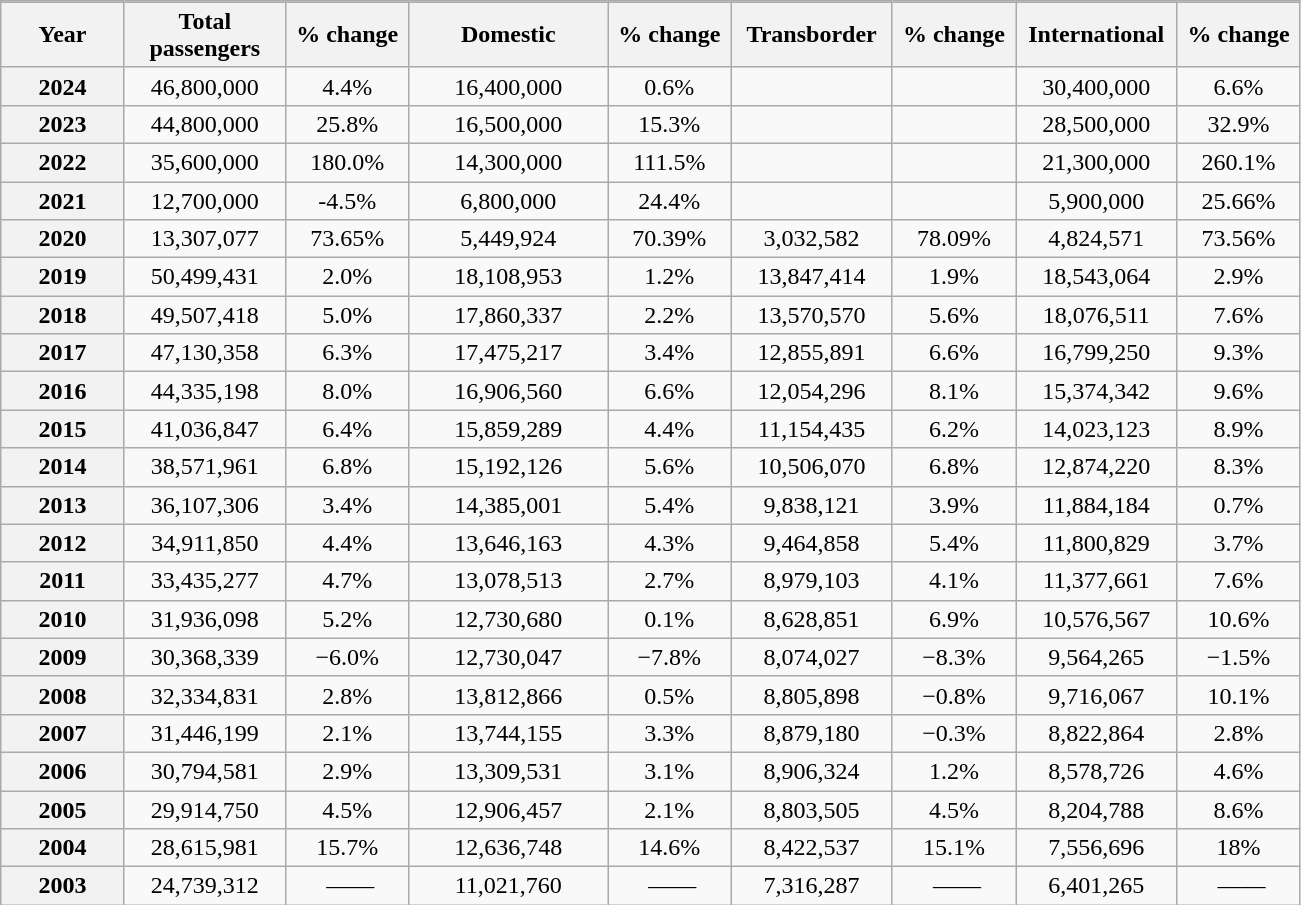<table class="wikitable sortable">
<tr margin:auto;" style="text-align:center; float:left;">
</tr>
<tr>
<th style="width:75px">Year</th>
<th style="width:100px">Total passengers</th>
<th style="width:75px">% change</th>
<th style="width:125px">Domestic</th>
<th style="width:75px">% change</th>
<th style="width:100px">Transborder</th>
<th style="width:75px">% change</th>
<th style="width:100px">International</th>
<th style="width:75px">% change</th>
</tr>
<tr style="text-align:center;">
<th>2024</th>
<td>46,800,000</td>
<td> 4.4%</td>
<td>16,400,000</td>
<td> 0.6%</td>
<td></td>
<td></td>
<td>30,400,000</td>
<td> 6.6%</td>
</tr>
<tr style="text-align:center;">
<th>2023</th>
<td>44,800,000</td>
<td> 25.8%</td>
<td>16,500,000</td>
<td> 15.3%</td>
<td></td>
<td></td>
<td>28,500,000</td>
<td> 32.9%</td>
</tr>
<tr style="text-align:center;">
<th>2022</th>
<td>35,600,000</td>
<td>  180.0%</td>
<td>14,300,000</td>
<td> 111.5%</td>
<td></td>
<td></td>
<td>21,300,000</td>
<td> 260.1%</td>
</tr>
<tr style="text-align:center;">
<th>2021</th>
<td>12,700,000</td>
<td>  -4.5%</td>
<td>6,800,000</td>
<td> 24.4%</td>
<td></td>
<td></td>
<td>5,900,000</td>
<td> 25.66%</td>
</tr>
<tr style="text-align:center;">
<th>2020</th>
<td>13,307,077</td>
<td>  73.65%</td>
<td>5,449,924</td>
<td> 70.39%</td>
<td>3,032,582</td>
<td> 78.09%</td>
<td>4,824,571</td>
<td> 73.56%</td>
</tr>
<tr style="text-align:center;">
<th>2019</th>
<td>50,499,431</td>
<td>  2.0%</td>
<td>18,108,953</td>
<td> 1.2%</td>
<td>13,847,414</td>
<td> 1.9%</td>
<td>18,543,064</td>
<td> 2.9%</td>
</tr>
<tr style="text-align:center;">
<th>2018</th>
<td>49,507,418</td>
<td>  5.0%</td>
<td>17,860,337</td>
<td> 2.2%</td>
<td>13,570,570</td>
<td> 5.6%</td>
<td>18,076,511</td>
<td> 7.6%</td>
</tr>
<tr style="text-align:center;">
<th>2017</th>
<td>47,130,358</td>
<td>  6.3%</td>
<td>17,475,217</td>
<td> 3.4%</td>
<td>12,855,891</td>
<td> 6.6%</td>
<td>16,799,250</td>
<td> 9.3%</td>
</tr>
<tr style="text-align:center;">
<th>2016</th>
<td>44,335,198</td>
<td>  8.0%</td>
<td>16,906,560</td>
<td> 6.6%</td>
<td>12,054,296</td>
<td> 8.1%</td>
<td>15,374,342</td>
<td> 9.6%</td>
</tr>
<tr style="text-align:center;">
<th>2015</th>
<td>41,036,847</td>
<td> 6.4%</td>
<td>15,859,289</td>
<td> 4.4%</td>
<td>11,154,435</td>
<td> 6.2%</td>
<td>14,023,123</td>
<td> 8.9%</td>
</tr>
<tr style="text-align:center;">
<th>2014</th>
<td>38,571,961</td>
<td> 6.8%</td>
<td>15,192,126</td>
<td> 5.6%</td>
<td>10,506,070</td>
<td> 6.8%</td>
<td>12,874,220</td>
<td> 8.3%</td>
</tr>
<tr style="text-align:center;">
<th>2013</th>
<td>36,107,306</td>
<td> 3.4%</td>
<td>14,385,001</td>
<td> 5.4%</td>
<td>9,838,121</td>
<td> 3.9%</td>
<td>11,884,184</td>
<td> 0.7%</td>
</tr>
<tr style="text-align:center;">
<th>2012</th>
<td>34,911,850</td>
<td> 4.4%</td>
<td>13,646,163</td>
<td> 4.3%</td>
<td>9,464,858</td>
<td> 5.4%</td>
<td>11,800,829</td>
<td> 3.7%</td>
</tr>
<tr style="text-align:center;">
<th>2011</th>
<td>33,435,277</td>
<td> 4.7%</td>
<td>13,078,513</td>
<td> 2.7%</td>
<td>8,979,103</td>
<td> 4.1%</td>
<td>11,377,661</td>
<td> 7.6%</td>
</tr>
<tr style="text-align:center;">
<th>2010</th>
<td>31,936,098</td>
<td> 5.2%</td>
<td>12,730,680</td>
<td> 0.1%</td>
<td>8,628,851</td>
<td> 6.9%</td>
<td>10,576,567</td>
<td> 10.6%</td>
</tr>
<tr style="text-align:center;">
<th>2009</th>
<td>30,368,339</td>
<td> −6.0%</td>
<td>12,730,047</td>
<td> −7.8%</td>
<td>8,074,027</td>
<td> −8.3%</td>
<td>9,564,265</td>
<td> −1.5%</td>
</tr>
<tr style="text-align:center;">
<th>2008</th>
<td>32,334,831</td>
<td> 2.8%</td>
<td>13,812,866</td>
<td> 0.5%</td>
<td>8,805,898</td>
<td> −0.8%</td>
<td>9,716,067</td>
<td> 10.1%</td>
</tr>
<tr style="text-align:center;">
<th>2007</th>
<td>31,446,199</td>
<td> 2.1%</td>
<td>13,744,155</td>
<td> 3.3%</td>
<td>8,879,180</td>
<td> −0.3%</td>
<td>8,822,864</td>
<td> 2.8%</td>
</tr>
<tr style="text-align:center;">
<th>2006</th>
<td>30,794,581</td>
<td> 2.9%</td>
<td>13,309,531</td>
<td> 3.1%</td>
<td>8,906,324</td>
<td> 1.2%</td>
<td>8,578,726</td>
<td> 4.6%</td>
</tr>
<tr style="text-align:center;">
<th>2005</th>
<td>29,914,750</td>
<td> 4.5%</td>
<td>12,906,457</td>
<td> 2.1%</td>
<td>8,803,505</td>
<td> 4.5%</td>
<td>8,204,788</td>
<td> 8.6%</td>
</tr>
<tr style="text-align:center;">
<th>2004</th>
<td>28,615,981</td>
<td> 15.7%</td>
<td>12,636,748</td>
<td> 14.6%</td>
<td>8,422,537</td>
<td> 15.1%</td>
<td>7,556,696</td>
<td> 18%</td>
</tr>
<tr style="text-align:center;">
<th>2003</th>
<td>24,739,312</td>
<td> ––––</td>
<td>11,021,760</td>
<td> ––––</td>
<td>7,316,287</td>
<td> ––––</td>
<td>6,401,265</td>
<td> ––––</td>
</tr>
</table>
